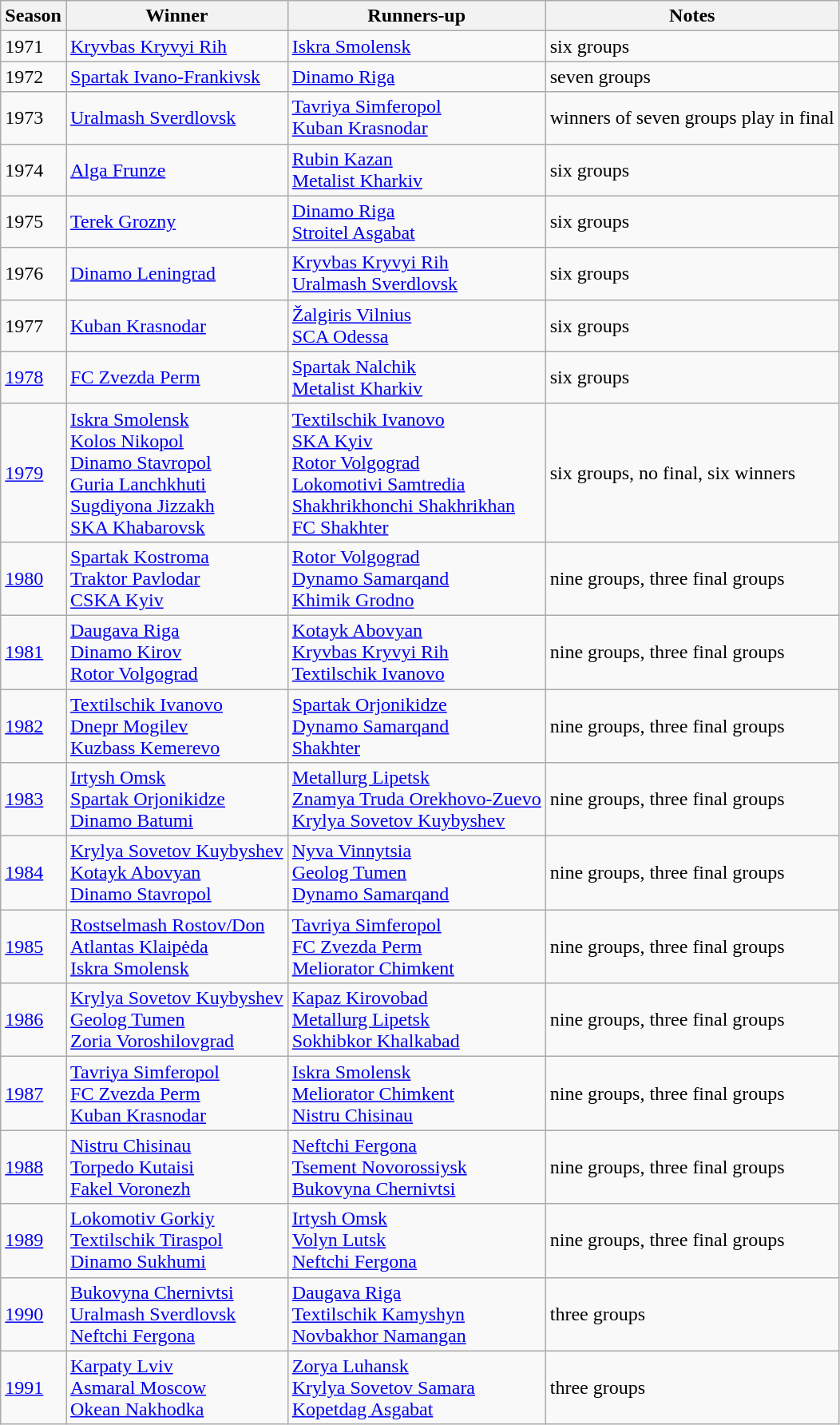<table class="wikitable">
<tr>
<th>Season</th>
<th>Winner</th>
<th>Runners-up</th>
<th>Notes</th>
</tr>
<tr>
<td>1971</td>
<td><a href='#'>Kryvbas Kryvyi Rih</a></td>
<td><a href='#'>Iskra Smolensk</a></td>
<td>six groups</td>
</tr>
<tr>
<td>1972</td>
<td><a href='#'>Spartak Ivano-Frankivsk</a></td>
<td><a href='#'>Dinamo Riga</a></td>
<td>seven groups</td>
</tr>
<tr>
<td>1973</td>
<td><a href='#'>Uralmash Sverdlovsk</a></td>
<td><a href='#'>Tavriya Simferopol</a><br><a href='#'>Kuban Krasnodar</a></td>
<td>winners of seven groups play in final</td>
</tr>
<tr>
<td>1974</td>
<td><a href='#'>Alga Frunze</a></td>
<td><a href='#'>Rubin Kazan</a><br><a href='#'>Metalist Kharkiv</a></td>
<td>six groups</td>
</tr>
<tr>
<td>1975</td>
<td><a href='#'>Terek Grozny</a></td>
<td><a href='#'>Dinamo Riga</a><br><a href='#'>Stroitel Asgabat</a></td>
<td>six groups</td>
</tr>
<tr>
<td>1976</td>
<td><a href='#'>Dinamo Leningrad</a></td>
<td><a href='#'>Kryvbas Kryvyi Rih</a><br><a href='#'>Uralmash Sverdlovsk</a></td>
<td>six groups</td>
</tr>
<tr>
<td>1977</td>
<td><a href='#'>Kuban Krasnodar</a></td>
<td><a href='#'>Žalgiris Vilnius</a><br><a href='#'>SCA Odessa</a></td>
<td>six groups</td>
</tr>
<tr>
<td><a href='#'>1978</a></td>
<td><a href='#'>FC Zvezda Perm</a></td>
<td><a href='#'>Spartak Nalchik</a><br><a href='#'>Metalist Kharkiv</a></td>
<td>six groups</td>
</tr>
<tr>
<td><a href='#'>1979</a></td>
<td><a href='#'>Iskra Smolensk</a><br><a href='#'>Kolos Nikopol</a><br><a href='#'>Dinamo Stavropol</a><br><a href='#'>Guria Lanchkhuti</a><br><a href='#'>Sugdiyona Jizzakh</a><br><a href='#'>SKA Khabarovsk</a></td>
<td><a href='#'>Textilschik Ivanovo</a><br><a href='#'>SKA Kyiv</a><br><a href='#'>Rotor Volgograd</a><br><a href='#'>Lokomotivi Samtredia</a><br><a href='#'>Shakhrikhonchi Shakhrikhan</a><br><a href='#'>FC Shakhter</a></td>
<td>six groups, no final, six winners</td>
</tr>
<tr>
<td><a href='#'>1980</a></td>
<td><a href='#'>Spartak Kostroma</a><br><a href='#'>Traktor Pavlodar</a><br><a href='#'>CSKA Kyiv</a></td>
<td><a href='#'>Rotor Volgograd</a><br><a href='#'>Dynamo Samarqand</a><br><a href='#'>Khimik Grodno</a></td>
<td>nine groups, three final groups</td>
</tr>
<tr>
<td><a href='#'>1981</a></td>
<td><a href='#'>Daugava Riga</a><br><a href='#'>Dinamo Kirov</a><br><a href='#'>Rotor Volgograd</a></td>
<td><a href='#'>Kotayk Abovyan</a><br><a href='#'>Kryvbas Kryvyi Rih</a><br><a href='#'>Textilschik Ivanovo</a></td>
<td>nine groups, three final groups</td>
</tr>
<tr>
<td><a href='#'>1982</a></td>
<td><a href='#'>Textilschik Ivanovo</a><br><a href='#'>Dnepr Mogilev</a><br><a href='#'>Kuzbass Kemerevo</a></td>
<td><a href='#'>Spartak Orjonikidze</a><br><a href='#'>Dynamo Samarqand</a><br><a href='#'>Shakhter</a></td>
<td>nine groups, three final groups</td>
</tr>
<tr>
<td><a href='#'>1983</a></td>
<td><a href='#'>Irtysh Omsk</a><br><a href='#'>Spartak Orjonikidze</a><br><a href='#'>Dinamo Batumi</a></td>
<td><a href='#'>Metallurg Lipetsk</a><br><a href='#'>Znamya Truda Orekhovo-Zuevo</a><br><a href='#'>Krylya Sovetov Kuybyshev</a></td>
<td>nine groups, three final groups</td>
</tr>
<tr>
<td><a href='#'>1984</a></td>
<td><a href='#'>Krylya Sovetov Kuybyshev</a><br><a href='#'>Kotayk Abovyan</a><br><a href='#'>Dinamo Stavropol</a></td>
<td><a href='#'>Nyva Vinnytsia</a><br><a href='#'>Geolog Tumen</a><br><a href='#'>Dynamo Samarqand</a></td>
<td>nine groups, three final groups</td>
</tr>
<tr>
<td><a href='#'>1985</a></td>
<td><a href='#'>Rostselmash Rostov/Don</a><br><a href='#'>Atlantas Klaipėda</a><br><a href='#'>Iskra Smolensk</a></td>
<td><a href='#'>Tavriya Simferopol</a><br><a href='#'>FC Zvezda Perm</a><br><a href='#'>Meliorator Chimkent</a></td>
<td>nine groups, three final groups</td>
</tr>
<tr>
<td><a href='#'>1986</a></td>
<td><a href='#'>Krylya Sovetov Kuybyshev</a><br><a href='#'>Geolog Tumen</a><br><a href='#'>Zoria Voroshilovgrad</a></td>
<td><a href='#'>Kapaz Kirovobad</a><br><a href='#'>Metallurg Lipetsk</a><br><a href='#'>Sokhibkor Khalkabad</a></td>
<td>nine groups, three final groups</td>
</tr>
<tr>
<td><a href='#'>1987</a></td>
<td><a href='#'>Tavriya Simferopol</a><br><a href='#'>FC Zvezda Perm</a><br><a href='#'>Kuban Krasnodar</a></td>
<td><a href='#'>Iskra Smolensk</a><br><a href='#'>Meliorator Chimkent</a><br><a href='#'>Nistru Chisinau</a></td>
<td>nine groups, three final groups</td>
</tr>
<tr>
<td><a href='#'>1988</a></td>
<td><a href='#'>Nistru Chisinau</a><br><a href='#'>Torpedo Kutaisi</a><br><a href='#'>Fakel Voronezh</a></td>
<td><a href='#'>Neftchi Fergona</a><br><a href='#'>Tsement Novorossiysk</a><br><a href='#'>Bukovyna Chernivtsi</a></td>
<td>nine groups, three final groups</td>
</tr>
<tr>
<td><a href='#'>1989</a></td>
<td><a href='#'>Lokomotiv Gorkiy</a><br><a href='#'>Textilschik Tiraspol</a><br><a href='#'>Dinamo Sukhumi</a></td>
<td><a href='#'>Irtysh Omsk</a><br><a href='#'>Volyn Lutsk</a><br><a href='#'>Neftchi Fergona</a></td>
<td>nine groups, three final groups</td>
</tr>
<tr>
<td><a href='#'>1990</a></td>
<td><a href='#'>Bukovyna Chernivtsi</a><br><a href='#'>Uralmash Sverdlovsk</a><br><a href='#'>Neftchi Fergona</a></td>
<td><a href='#'>Daugava Riga</a><br><a href='#'>Textilschik Kamyshyn</a><br><a href='#'>Novbakhor Namangan</a></td>
<td>three groups</td>
</tr>
<tr>
<td><a href='#'>1991</a></td>
<td><a href='#'>Karpaty Lviv</a><br><a href='#'>Asmaral Moscow</a><br><a href='#'>Okean Nakhodka</a></td>
<td><a href='#'>Zorya Luhansk</a><br><a href='#'>Krylya Sovetov Samara</a><br><a href='#'>Kopetdag Asgabat</a></td>
<td>three groups</td>
</tr>
</table>
